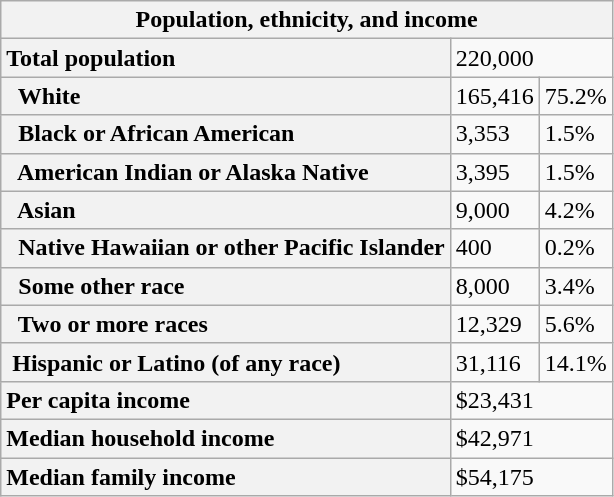<table class="wikitable collapsible collapsed">
<tr>
<th colspan="6">Population, ethnicity, and income</th>
</tr>
<tr>
<th scope="row" style="text-align: left;">Total population</th>
<td colspan="2">220,000</td>
</tr>
<tr>
<th scope="row" style="text-align: left;">  White</th>
<td>165,416</td>
<td>75.2%</td>
</tr>
<tr>
<th scope="row" style="text-align: left;">  Black or African American</th>
<td>3,353</td>
<td>1.5%</td>
</tr>
<tr>
<th scope="row" style="text-align: left;">  American Indian or Alaska Native</th>
<td>3,395</td>
<td>1.5%</td>
</tr>
<tr>
<th scope="row" style="text-align: left;">  Asian</th>
<td>9,000</td>
<td>4.2%</td>
</tr>
<tr>
<th scope="row" style="text-align: left;">  Native Hawaiian or other Pacific Islander</th>
<td>400</td>
<td>0.2%</td>
</tr>
<tr>
<th scope="row" style="text-align: left;">  Some other race</th>
<td>8,000</td>
<td>3.4%</td>
</tr>
<tr>
<th scope="row" style="text-align: left;">  Two or more races</th>
<td>12,329</td>
<td>5.6%</td>
</tr>
<tr>
<th scope="row" style="text-align: left;"> Hispanic or Latino (of any race)</th>
<td>31,116</td>
<td>14.1%</td>
</tr>
<tr>
<th scope="row" style="text-align: left;">Per capita income</th>
<td colspan="2">$23,431</td>
</tr>
<tr>
<th scope="row" style="text-align: left;">Median household income</th>
<td colspan="2">$42,971</td>
</tr>
<tr>
<th scope="row" style="text-align: left;">Median family income</th>
<td colspan="2">$54,175</td>
</tr>
</table>
